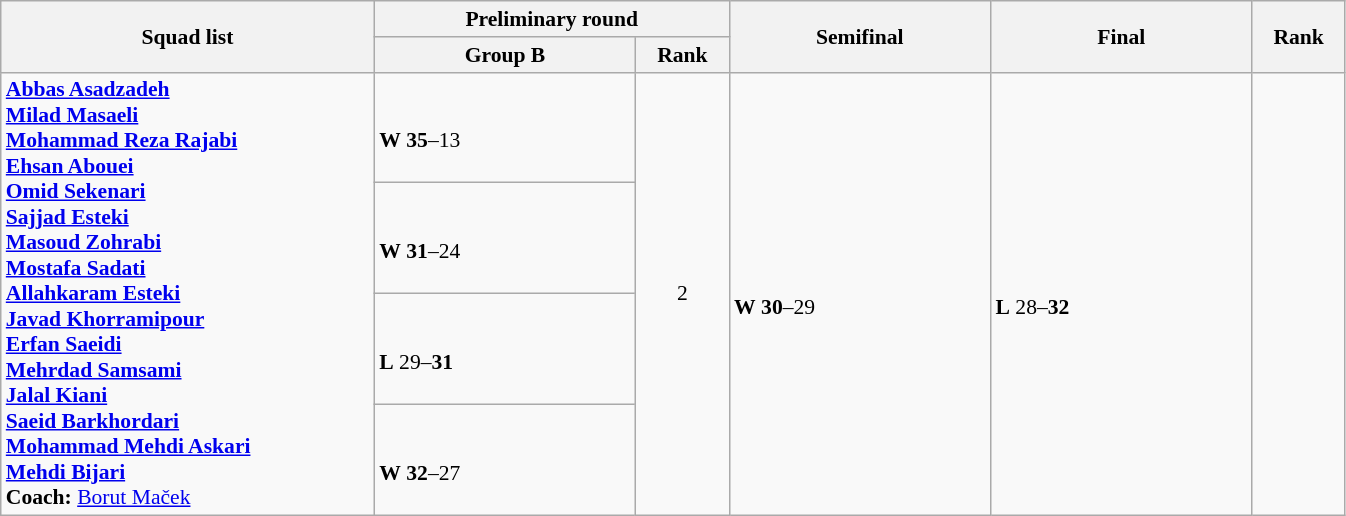<table class="wikitable" width="71%" style="text-align:left; font-size:90%">
<tr>
<th rowspan="2" width="20%">Squad list</th>
<th colspan="2">Preliminary round</th>
<th rowspan="2" width="14%">Semifinal</th>
<th rowspan="2" width="14%">Final</th>
<th rowspan="2" width="5%">Rank</th>
</tr>
<tr>
<th width="14%">Group B</th>
<th width="5%">Rank</th>
</tr>
<tr>
<td rowspan="4"><strong><a href='#'>Abbas Asadzadeh</a><br><a href='#'>Milad Masaeli</a><br><a href='#'>Mohammad Reza Rajabi</a><br><a href='#'>Ehsan Abouei</a><br><a href='#'>Omid Sekenari</a><br><a href='#'>Sajjad Esteki</a><br><a href='#'>Masoud Zohrabi</a><br><a href='#'>Mostafa Sadati</a><br><a href='#'>Allahkaram Esteki</a><br><a href='#'>Javad Khorramipour</a><br><a href='#'>Erfan Saeidi</a><br><a href='#'>Mehrdad Samsami</a><br><a href='#'>Jalal Kiani</a><br><a href='#'>Saeid Barkhordari</a><br><a href='#'>Mohammad Mehdi Askari</a><br><a href='#'>Mehdi Bijari</a><br>Coach:</strong>  <a href='#'>Borut Maček</a></td>
<td><br><strong>W</strong> <strong>35</strong>–13</td>
<td rowspan="4" align=center>2 <strong></strong></td>
<td rowspan="4"><br><strong>W</strong> <strong>30</strong>–29</td>
<td rowspan="4"><br><strong>L</strong> 28–<strong>32</strong></td>
<td rowspan="4" align="center"></td>
</tr>
<tr>
<td><br><strong>W</strong> <strong>31</strong>–24</td>
</tr>
<tr>
<td><br><strong>L</strong> 29–<strong>31</strong></td>
</tr>
<tr>
<td><br><strong>W</strong> <strong>32</strong>–27</td>
</tr>
</table>
